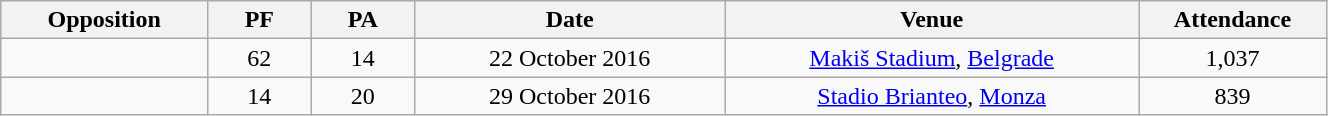<table class="wikitable sortable" style="width:70%;text-align:center">
<tr>
<th width=10%>Opposition</th>
<th width=5%>PF</th>
<th width=5%>PA</th>
<th width=15%>Date</th>
<th width=20%>Venue</th>
<th width=8%>Attendance</th>
</tr>
<tr>
<td></td>
<td>62</td>
<td>14</td>
<td>22 October 2016</td>
<td><a href='#'>Makiš Stadium</a>, <a href='#'>Belgrade</a></td>
<td>1,037</td>
</tr>
<tr>
<td></td>
<td>14</td>
<td>20</td>
<td>29 October 2016</td>
<td><a href='#'>Stadio Brianteo</a>, <a href='#'>Monza</a></td>
<td>839</td>
</tr>
</table>
